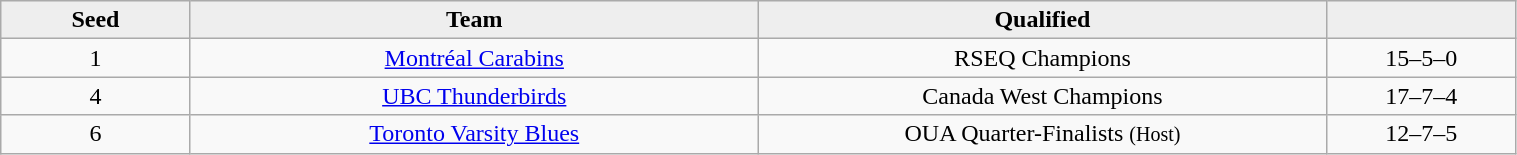<table class="wikitable" width="80%">
<tr align="center"  style=" background:#EEEEEE; color:#000000;">
<th style="background:#EEEEEE;" width=10%>Seed</th>
<th width=30% style="background:#EEEEEE;">Team</th>
<th width=30% style="background:#EEEEEE;">Qualified</th>
<th width=10% style="background:#EEEEEE;"></th>
</tr>
<tr align="center" bgcolor="">
<td>1</td>
<td><a href='#'>Montréal Carabins</a></td>
<td>RSEQ Champions</td>
<td>15–5–0</td>
</tr>
<tr align="center" bgcolor="">
<td>4</td>
<td><a href='#'>UBC Thunderbirds</a></td>
<td>Canada West Champions</td>
<td>17–7–4</td>
</tr>
<tr align="center" bgcolor="">
<td>6</td>
<td><a href='#'>Toronto Varsity Blues</a></td>
<td>OUA Quarter-Finalists <small>(Host)</small></td>
<td>12–7–5</td>
</tr>
</table>
